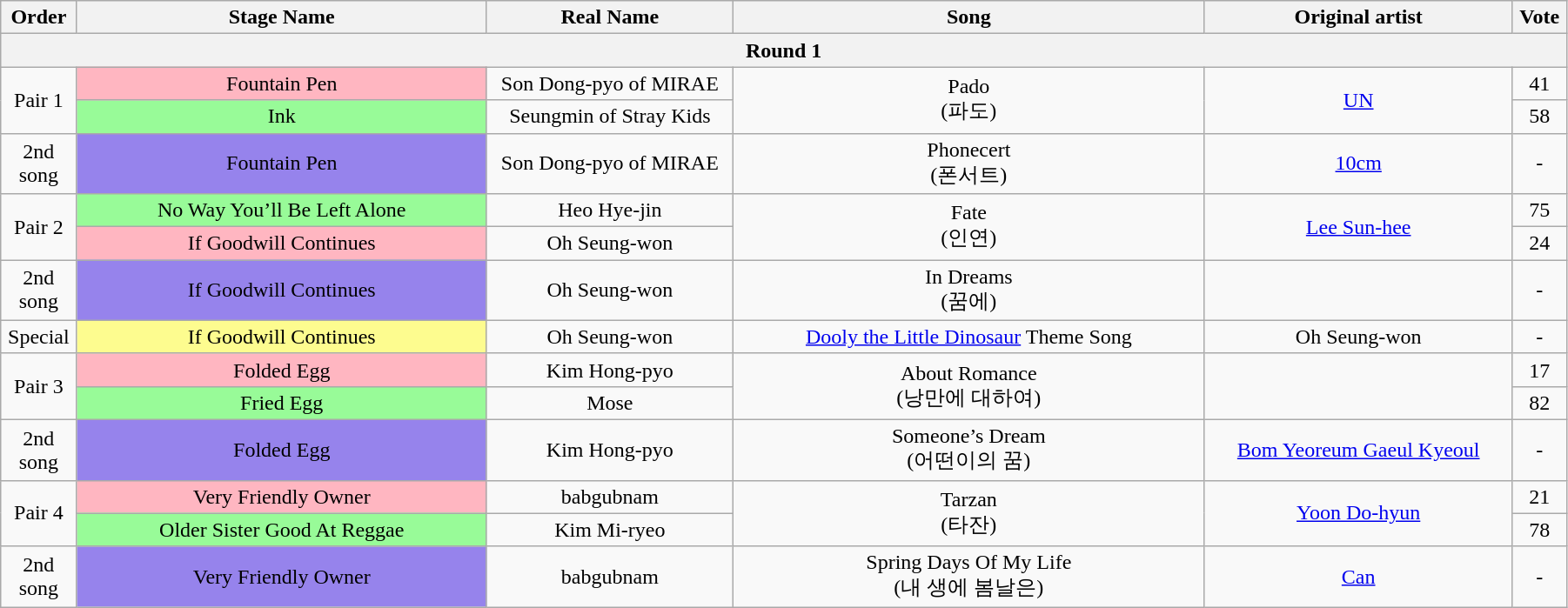<table class="wikitable" style="text-align:center; width:95%;">
<tr>
<th style="width:1%;">Order</th>
<th style="width:20%;">Stage Name</th>
<th style="width:12%;">Real Name</th>
<th style="width:23%;">Song</th>
<th style="width:15%;">Original artist</th>
<th style="width:1%;">Vote</th>
</tr>
<tr>
<th colspan=6>Round 1</th>
</tr>
<tr>
<td rowspan=2>Pair 1</td>
<td bgcolor="lightpink">Fountain Pen</td>
<td>Son Dong-pyo of MIRAE</td>
<td rowspan=2>Pado<br>(파도)</td>
<td rowspan=2><a href='#'>UN</a></td>
<td>41</td>
</tr>
<tr>
<td bgcolor="palegreen">Ink</td>
<td>Seungmin of Stray Kids</td>
<td>58</td>
</tr>
<tr>
<td>2nd song</td>
<td bgcolor="#9683EC">Fountain Pen</td>
<td>Son Dong-pyo of MIRAE</td>
<td>Phonecert<br>(폰서트)</td>
<td><a href='#'>10cm</a></td>
<td>-</td>
</tr>
<tr>
<td rowspan=2>Pair 2</td>
<td bgcolor="palegreen">No Way You’ll Be Left Alone</td>
<td>Heo Hye-jin</td>
<td rowspan=2>Fate<br>(인연)</td>
<td rowspan=2><a href='#'>Lee Sun-hee</a></td>
<td>75</td>
</tr>
<tr>
<td bgcolor="lightpink">If Goodwill Continues</td>
<td>Oh Seung-won</td>
<td>24</td>
</tr>
<tr>
<td>2nd song</td>
<td bgcolor="#9683EC">If Goodwill Continues</td>
<td>Oh Seung-won</td>
<td>In Dreams<br>(꿈에)</td>
<td></td>
<td>-</td>
</tr>
<tr>
<td>Special</td>
<td bgcolor="#FDFC8F">If Goodwill Continues</td>
<td>Oh Seung-won</td>
<td><a href='#'>Dooly the Little Dinosaur</a> Theme Song</td>
<td>Oh Seung-won</td>
<td>-</td>
</tr>
<tr>
<td rowspan=2>Pair 3</td>
<td bgcolor="lightpink">Folded Egg</td>
<td>Kim Hong-pyo</td>
<td rowspan=2>About Romance<br>(낭만에 대하여)</td>
<td rowspan=2></td>
<td>17</td>
</tr>
<tr>
<td bgcolor="palegreen">Fried Egg</td>
<td>Mose</td>
<td>82</td>
</tr>
<tr>
<td>2nd song</td>
<td bgcolor="#9683EC">Folded Egg</td>
<td>Kim Hong-pyo</td>
<td>Someone’s Dream<br>(어떤이의 꿈)</td>
<td><a href='#'>Bom Yeoreum Gaeul Kyeoul</a></td>
<td>-</td>
</tr>
<tr>
<td rowspan=2>Pair 4</td>
<td bgcolor="lightpink">Very Friendly Owner</td>
<td>babgubnam</td>
<td rowspan=2>Tarzan<br>(타잔)</td>
<td rowspan=2><a href='#'>Yoon Do-hyun</a></td>
<td>21</td>
</tr>
<tr>
<td bgcolor="palegreen">Older Sister Good At Reggae</td>
<td>Kim Mi-ryeo</td>
<td>78</td>
</tr>
<tr>
<td>2nd song</td>
<td bgcolor="#9683EC">Very Friendly Owner</td>
<td>babgubnam</td>
<td>Spring Days Of My Life<br>(내 생에 봄날은)</td>
<td><a href='#'>Can</a></td>
<td>-</td>
</tr>
</table>
